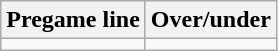<table class="wikitable">
<tr align="center">
<th style=>Pregame line</th>
<th style=>Over/under</th>
</tr>
<tr align="center">
<td></td>
<td></td>
</tr>
</table>
